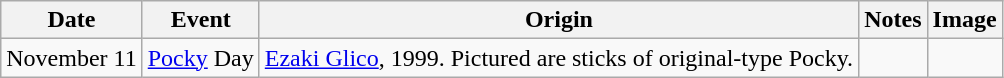<table class="wikitable sortable">
<tr>
<th>Date</th>
<th>Event</th>
<th>Origin</th>
<th>Notes</th>
<th>Image</th>
</tr>
<tr>
<td>November 11</td>
<td><a href='#'>Pocky</a> Day</td>
<td><a href='#'>Ezaki Glico</a>, 1999. Pictured are sticks of original-type Pocky.</td>
<td></td>
<td></td>
</tr>
</table>
